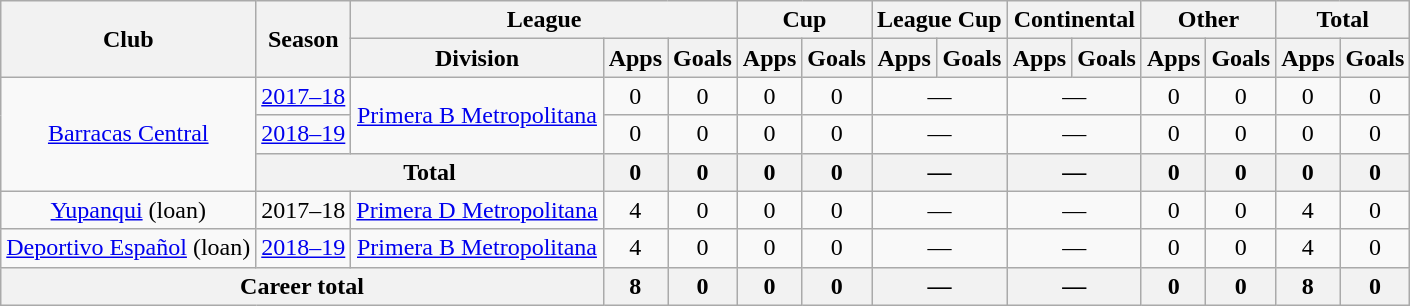<table class="wikitable" style="text-align:center">
<tr>
<th rowspan="2">Club</th>
<th rowspan="2">Season</th>
<th colspan="3">League</th>
<th colspan="2">Cup</th>
<th colspan="2">League Cup</th>
<th colspan="2">Continental</th>
<th colspan="2">Other</th>
<th colspan="2">Total</th>
</tr>
<tr>
<th>Division</th>
<th>Apps</th>
<th>Goals</th>
<th>Apps</th>
<th>Goals</th>
<th>Apps</th>
<th>Goals</th>
<th>Apps</th>
<th>Goals</th>
<th>Apps</th>
<th>Goals</th>
<th>Apps</th>
<th>Goals</th>
</tr>
<tr>
<td rowspan="3"><a href='#'>Barracas Central</a></td>
<td><a href='#'>2017–18</a></td>
<td rowspan="2"><a href='#'>Primera B Metropolitana</a></td>
<td>0</td>
<td>0</td>
<td>0</td>
<td>0</td>
<td colspan="2">—</td>
<td colspan="2">—</td>
<td>0</td>
<td>0</td>
<td>0</td>
<td>0</td>
</tr>
<tr>
<td><a href='#'>2018–19</a></td>
<td>0</td>
<td>0</td>
<td>0</td>
<td>0</td>
<td colspan="2">—</td>
<td colspan="2">—</td>
<td>0</td>
<td>0</td>
<td>0</td>
<td>0</td>
</tr>
<tr>
<th colspan="2">Total</th>
<th>0</th>
<th>0</th>
<th>0</th>
<th>0</th>
<th colspan="2">—</th>
<th colspan="2">—</th>
<th>0</th>
<th>0</th>
<th>0</th>
<th>0</th>
</tr>
<tr>
<td rowspan="1"><a href='#'>Yupanqui</a> (loan)</td>
<td>2017–18</td>
<td rowspan="1"><a href='#'>Primera D Metropolitana</a></td>
<td>4</td>
<td>0</td>
<td>0</td>
<td>0</td>
<td colspan="2">—</td>
<td colspan="2">—</td>
<td>0</td>
<td>0</td>
<td>4</td>
<td>0</td>
</tr>
<tr>
<td rowspan="1"><a href='#'>Deportivo Español</a> (loan)</td>
<td><a href='#'>2018–19</a></td>
<td rowspan="1"><a href='#'>Primera B Metropolitana</a></td>
<td>4</td>
<td>0</td>
<td>0</td>
<td>0</td>
<td colspan="2">—</td>
<td colspan="2">—</td>
<td>0</td>
<td>0</td>
<td>4</td>
<td>0</td>
</tr>
<tr>
<th colspan="3">Career total</th>
<th>8</th>
<th>0</th>
<th>0</th>
<th>0</th>
<th colspan="2">—</th>
<th colspan="2">—</th>
<th>0</th>
<th>0</th>
<th>8</th>
<th>0</th>
</tr>
</table>
